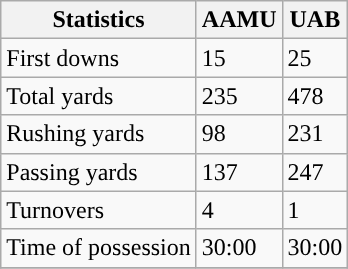<table class="wikitable">
<tr>
<th>Statistics</th>
<th>AAMU</th>
<th>UAB</th>
</tr>
<tr>
<td>First downs</td>
<td>15</td>
<td>25</td>
</tr>
<tr>
<td>Total yards</td>
<td>235</td>
<td>478</td>
</tr>
<tr>
<td>Rushing yards</td>
<td>98</td>
<td>231</td>
</tr>
<tr>
<td>Passing yards</td>
<td>137</td>
<td>247</td>
</tr>
<tr>
<td>Turnovers</td>
<td>4</td>
<td>1</td>
</tr>
<tr>
<td>Time of possession</td>
<td>30:00</td>
<td>30:00</td>
</tr>
<tr>
</tr>
</table>
